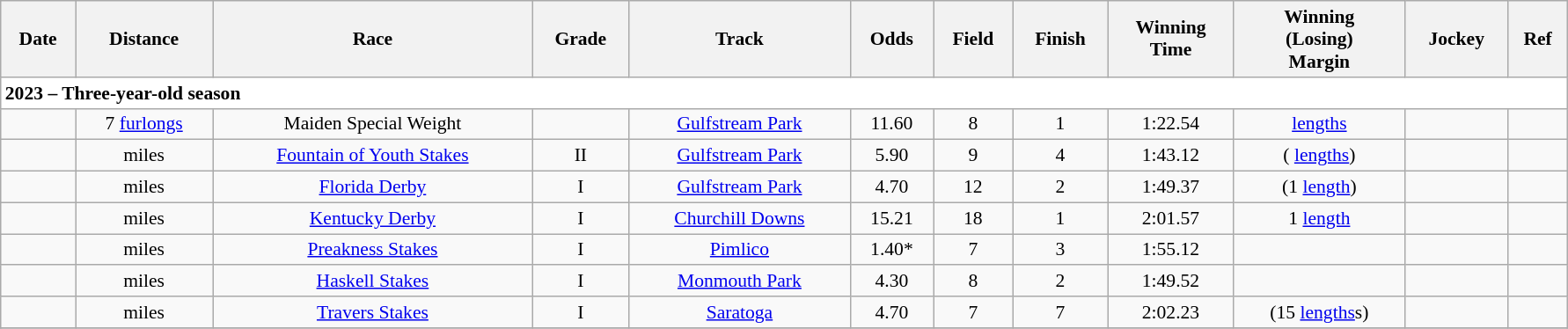<table class = "wikitable sortable" style="text-align:center; width:94%; font-size:90%">
<tr>
<th scope="col">Date</th>
<th scope="col">Distance</th>
<th scope="col">Race</th>
<th scope="col">Grade</th>
<th scope="col">Track</th>
<th scope="col">Odds</th>
<th scope="col">Field</th>
<th scope="col">Finish</th>
<th scope="col">Winning<br>Time</th>
<th scope="col">Winning<br>(Losing)<br>Margin</th>
<th scope="col">Jockey</th>
<th scope="col" class="unsortable">Ref</th>
</tr>
<tr style="background-color:white">
<td align="left" colspan=12><strong>2023 – Three-year-old season</strong></td>
</tr>
<tr>
<td></td>
<td> 7 <a href='#'>furlongs</a></td>
<td> Maiden Special Weight</td>
<td></td>
<td><a href='#'>Gulfstream Park</a></td>
<td>11.60</td>
<td>8</td>
<td>1</td>
<td>1:22.54</td>
<td> <a href='#'>lengths</a></td>
<td></td>
<td></td>
</tr>
<tr>
<td></td>
<td>  miles</td>
<td><a href='#'>Fountain of Youth Stakes</a></td>
<td>II</td>
<td><a href='#'>Gulfstream Park</a></td>
<td>5.90</td>
<td>9</td>
<td>4</td>
<td>1:43.12</td>
<td>  ( <a href='#'>lengths</a>)</td>
<td></td>
<td></td>
</tr>
<tr>
<td></td>
<td>  miles</td>
<td><a href='#'>Florida Derby</a></td>
<td>I</td>
<td><a href='#'>Gulfstream Park</a></td>
<td>4.70</td>
<td>12</td>
<td>2</td>
<td>1:49.37</td>
<td>  (1 <a href='#'>length</a>)</td>
<td></td>
<td></td>
</tr>
<tr>
<td></td>
<td>  miles</td>
<td><a href='#'>Kentucky Derby</a></td>
<td>I</td>
<td><a href='#'>Churchill Downs</a></td>
<td>15.21</td>
<td>18</td>
<td>1</td>
<td>2:01.57</td>
<td>  1 <a href='#'>length</a></td>
<td></td>
<td></td>
</tr>
<tr>
<td></td>
<td>  miles</td>
<td><a href='#'>Preakness Stakes</a></td>
<td>I</td>
<td><a href='#'>Pimlico</a></td>
<td>1.40*</td>
<td>7</td>
<td>3</td>
<td>1:55.12</td>
<td></td>
<td></td>
<td></td>
</tr>
<tr>
<td></td>
<td>  miles</td>
<td><a href='#'>Haskell Stakes</a></td>
<td>I</td>
<td><a href='#'>Monmouth Park</a></td>
<td>4.30</td>
<td>8</td>
<td>2</td>
<td>1:49.52</td>
<td></td>
<td></td>
<td></td>
</tr>
<tr>
<td></td>
<td>  miles</td>
<td><a href='#'>Travers Stakes</a></td>
<td>I</td>
<td><a href='#'>Saratoga</a></td>
<td>4.70</td>
<td>7</td>
<td>7</td>
<td>2:02.23</td>
<td> (15 <a href='#'>lengths</a>s)</td>
<td></td>
<td></td>
</tr>
<tr>
</tr>
</table>
